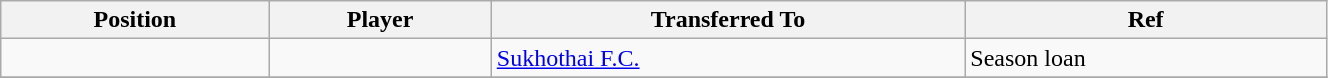<table class="wikitable sortable" style="width:70%; text-align:center; font-size:100%; text-align:left;">
<tr>
<th><strong>Position</strong></th>
<th><strong>Player</strong></th>
<th><strong>Transferred To</strong></th>
<th><strong>Ref</strong></th>
</tr>
<tr>
<td></td>
<td></td>
<td> <a href='#'>Sukhothai F.C.</a></td>
<td>Season loan</td>
</tr>
<tr>
</tr>
</table>
